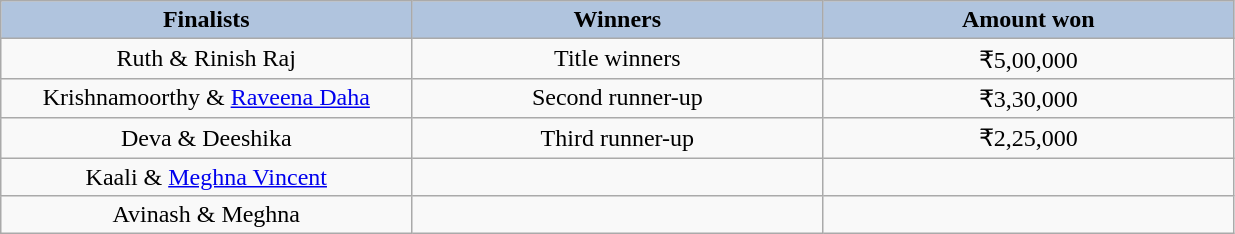<table class="wikitable" style="text-align:center;">
<tr>
<th style="width:200pt; background:LightSteelBlue;">Finalists</th>
<th style="width:200pt; background:LightSteelBlue;">Winners</th>
<th style="width:200pt; background:LightSteelBlue;">Amount won</th>
</tr>
<tr>
<td>Ruth & Rinish Raj</td>
<td>Title winners</td>
<td>₹5,00,000</td>
</tr>
<tr>
<td>Krishnamoorthy & <a href='#'>Raveena Daha</a></td>
<td>Second runner-up</td>
<td>₹3,30,000</td>
</tr>
<tr>
<td>Deva & Deeshika</td>
<td>Third runner-up</td>
<td>₹2,25,000</td>
</tr>
<tr>
<td>Kaali & <a href='#'>Meghna Vincent</a></td>
<td></td>
<td></td>
</tr>
<tr>
<td>Avinash & Meghna</td>
<td></td>
<td></td>
</tr>
</table>
